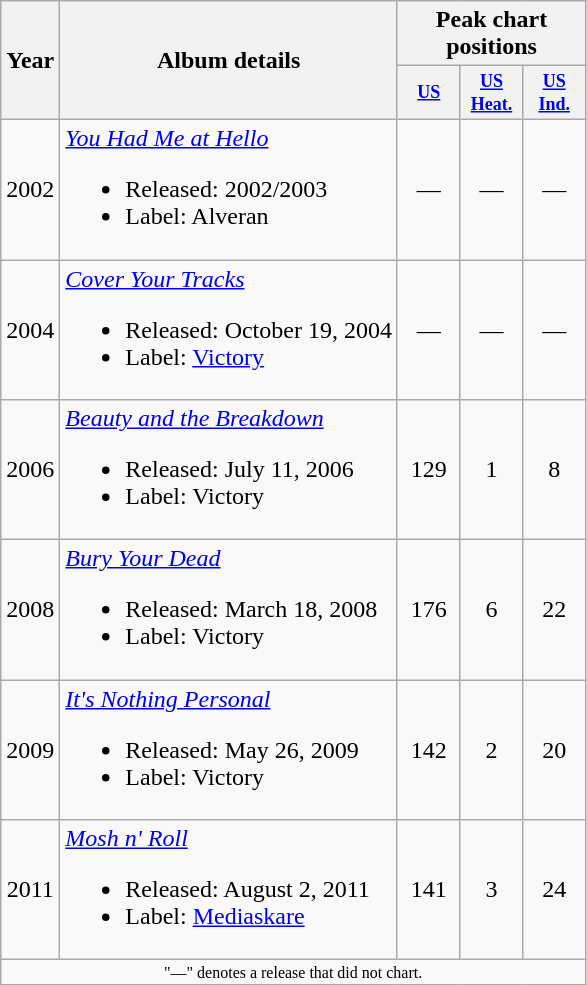<table class="wikitable">
<tr>
<th rowspan="2">Year</th>
<th rowspan="2">Album details</th>
<th colspan="3">Peak chart positions</th>
</tr>
<tr>
<th style="width:3em;font-size:75%;"><a href='#'>US</a><br></th>
<th style="width:3em;font-size:75%;"><a href='#'>US<br>Heat.</a><br></th>
<th style="width:3em;font-size:75%;"><a href='#'>US<br>Ind.</a><br></th>
</tr>
<tr>
<td style="text-align:center;">2002</td>
<td><em><a href='#'>You Had Me at Hello</a></em><br><ul><li>Released: 2002/2003</li><li>Label: Alveran</li></ul></td>
<td style="text-align:center;">—</td>
<td style="text-align:center;">—</td>
<td style="text-align:center;">—</td>
</tr>
<tr>
<td style="text-align:center;">2004</td>
<td><em><a href='#'>Cover Your Tracks</a></em><br><ul><li>Released: October 19, 2004</li><li>Label: <a href='#'>Victory</a></li></ul></td>
<td style="text-align:center;">—</td>
<td style="text-align:center;">—</td>
<td style="text-align:center;">—</td>
</tr>
<tr>
<td style="text-align:center;">2006</td>
<td><em><a href='#'>Beauty and the Breakdown</a></em><br><ul><li>Released: July 11, 2006</li><li>Label: Victory</li></ul></td>
<td style="text-align:center;">129</td>
<td style="text-align:center;">1</td>
<td style="text-align:center;">8</td>
</tr>
<tr>
<td style="text-align:center;">2008</td>
<td><em><a href='#'>Bury Your Dead</a></em><br><ul><li>Released: March 18, 2008</li><li>Label: Victory</li></ul></td>
<td style="text-align:center;">176</td>
<td style="text-align:center;">6</td>
<td style="text-align:center;">22</td>
</tr>
<tr>
<td style="text-align:center;">2009</td>
<td><em><a href='#'>It's Nothing Personal</a></em><br><ul><li>Released: May 26, 2009</li><li>Label: Victory</li></ul></td>
<td style="text-align:center;">142</td>
<td style="text-align:center;">2</td>
<td style="text-align:center;">20</td>
</tr>
<tr>
<td style="text-align:center;">2011</td>
<td><em><a href='#'>Mosh n' Roll</a></em><br><ul><li>Released: August 2, 2011</li><li>Label: <a href='#'>Mediaskare</a></li></ul></td>
<td style="text-align:center;">141</td>
<td style="text-align:center;">3</td>
<td style="text-align:center;">24</td>
</tr>
<tr>
<td colspan="6" style="text-align:center; font-size:8pt;">"—" denotes a release that did not chart.</td>
</tr>
</table>
